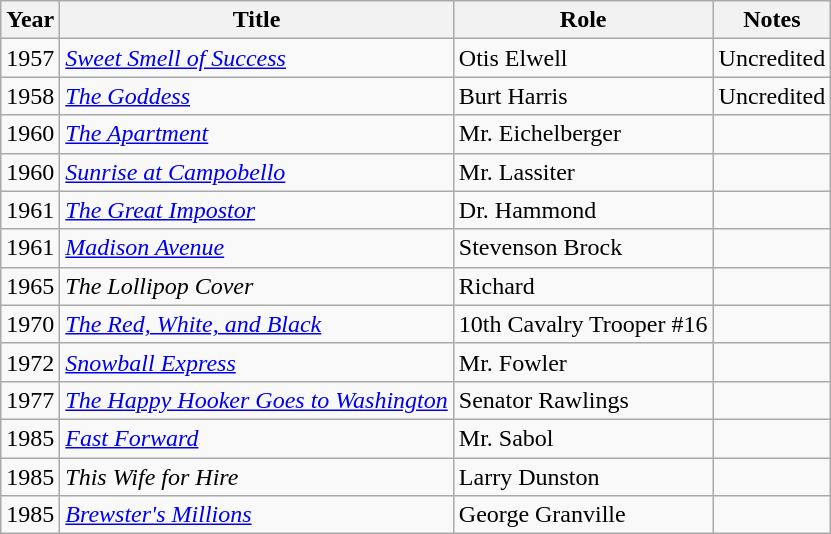<table class="wikitable">
<tr>
<th>Year</th>
<th>Title</th>
<th>Role</th>
<th>Notes</th>
</tr>
<tr>
<td>1957</td>
<td><em><a href='#'>Sweet Smell of Success</a></em></td>
<td>Otis Elwell</td>
<td>Uncredited</td>
</tr>
<tr>
<td>1958</td>
<td><em><a href='#'>The Goddess</a></em></td>
<td>Burt Harris</td>
<td>Uncredited</td>
</tr>
<tr>
<td>1960</td>
<td><em><a href='#'>The Apartment</a></em></td>
<td>Mr. Eichelberger</td>
<td></td>
</tr>
<tr>
<td>1960</td>
<td><em><a href='#'>Sunrise at Campobello</a></em></td>
<td>Mr. Lassiter</td>
<td></td>
</tr>
<tr>
<td>1961</td>
<td><em><a href='#'>The Great Impostor</a></em></td>
<td>Dr. Hammond</td>
<td></td>
</tr>
<tr>
<td>1961</td>
<td><em><a href='#'>Madison Avenue</a></em></td>
<td>Stevenson Brock</td>
<td></td>
</tr>
<tr>
<td>1965</td>
<td><em>The Lollipop Cover</em></td>
<td>Richard</td>
<td></td>
</tr>
<tr>
<td>1970</td>
<td><em><a href='#'>The Red, White, and Black</a></em></td>
<td>10th Cavalry Trooper #16</td>
<td></td>
</tr>
<tr>
<td>1972</td>
<td><em><a href='#'>Snowball Express</a></em></td>
<td>Mr. Fowler</td>
<td></td>
</tr>
<tr>
<td>1977</td>
<td><em><a href='#'>The Happy Hooker Goes to Washington</a></em></td>
<td>Senator Rawlings</td>
<td></td>
</tr>
<tr>
<td>1985</td>
<td><em><a href='#'>Fast Forward</a></em></td>
<td>Mr. Sabol</td>
<td></td>
</tr>
<tr>
<td>1985</td>
<td><em>This Wife for Hire</em></td>
<td>Larry Dunston</td>
<td></td>
</tr>
<tr>
<td>1985</td>
<td><em><a href='#'>Brewster's Millions</a></em></td>
<td>George Granville</td>
<td></td>
</tr>
</table>
